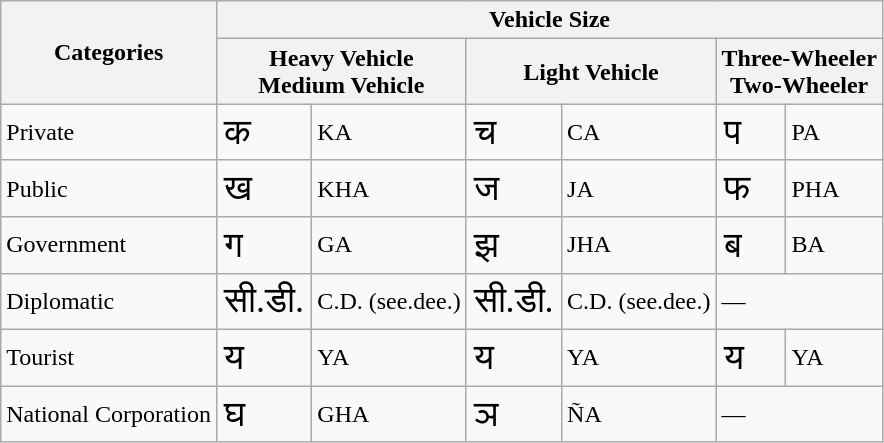<table class="wikitable">
<tr>
<th rowspan="2">Categories</th>
<th colspan="6">Vehicle Size</th>
</tr>
<tr>
<th colspan="2">Heavy Vehicle<br>Medium Vehicle</th>
<th colspan="2">Light Vehicle</th>
<th colspan="2">Three-Wheeler<br>Two-Wheeler</th>
</tr>
<tr>
<td>Private</td>
<td style="font-size:150%">क</td>
<td>KA</td>
<td style="font-size:150%">च</td>
<td>CA</td>
<td style="font-size:150%">प</td>
<td>PA</td>
</tr>
<tr>
<td>Public</td>
<td style="font-size:150%">ख</td>
<td>KHA</td>
<td style="font-size:150%">ज</td>
<td>JA</td>
<td style="font-size:150%">फ</td>
<td>PHA</td>
</tr>
<tr>
<td>Government</td>
<td style="font-size:150%">ग</td>
<td>GA</td>
<td style="font-size:150%">झ</td>
<td>JHA</td>
<td style="font-size:150%">ब</td>
<td>BA</td>
</tr>
<tr>
<td>Diplomatic</td>
<td style="font-size:150%">सी.डी.</td>
<td>C.D. (see.dee.)</td>
<td style="font-size:150%">सी.डी.</td>
<td>C.D. (see.dee.)</td>
<td colspan="2">—</td>
</tr>
<tr>
<td>Tourist</td>
<td style="font-size:150%">य</td>
<td>YA</td>
<td style="font-size:150%">य</td>
<td>YA</td>
<td style="font-size:150%">य</td>
<td>YA</td>
</tr>
<tr>
<td>National Corporation</td>
<td style="font-size:150%">घ</td>
<td>GHA</td>
<td style="font-size:150%">ञ</td>
<td>ÑA</td>
<td colspan="2">—</td>
</tr>
</table>
